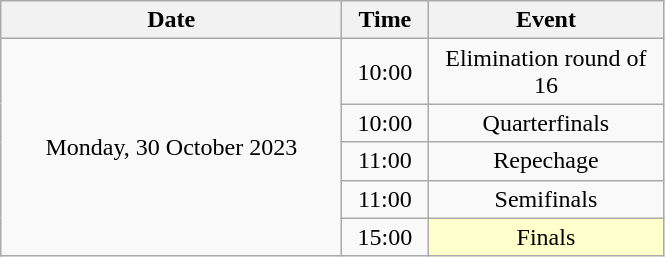<table class = "wikitable" style="text-align:center;">
<tr>
<th width=220>Date</th>
<th width=50>Time</th>
<th width=150>Event</th>
</tr>
<tr>
<td rowspan=5>Monday, 30 October 2023</td>
<td>10:00</td>
<td>Elimination round of 16</td>
</tr>
<tr>
<td>10:00</td>
<td>Quarterfinals</td>
</tr>
<tr>
<td>11:00</td>
<td>Repechage</td>
</tr>
<tr>
<td>11:00</td>
<td>Semifinals</td>
</tr>
<tr>
<td>15:00</td>
<td bgcolor=ffffcc>Finals</td>
</tr>
</table>
